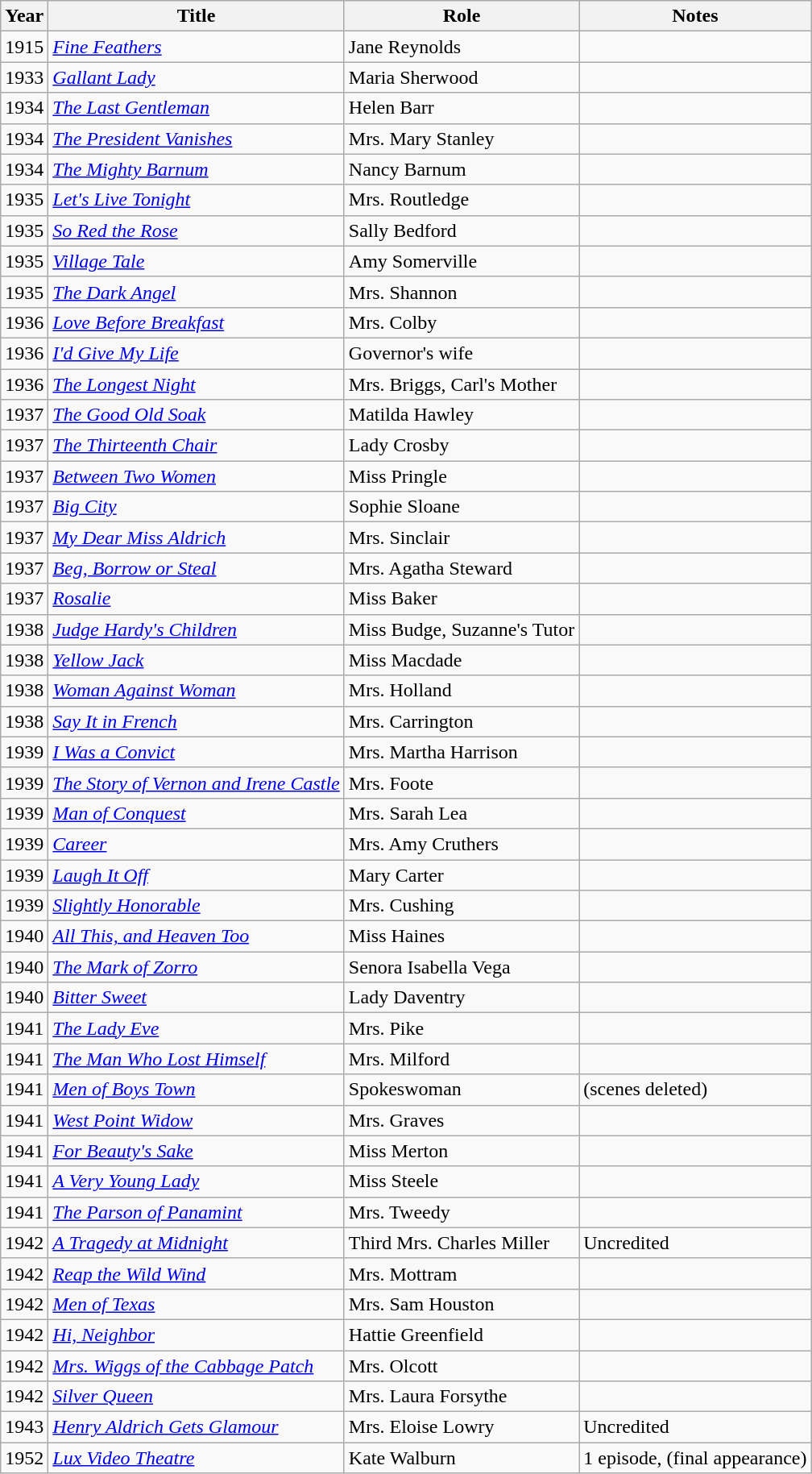<table class="wikitable">
<tr>
<th>Year</th>
<th>Title</th>
<th>Role</th>
<th>Notes</th>
</tr>
<tr>
<td>1915</td>
<td><em><a href='#'>Fine Feathers</a></em></td>
<td>Jane Reynolds</td>
<td></td>
</tr>
<tr>
<td>1933</td>
<td><em><a href='#'>Gallant Lady</a></em></td>
<td>Maria Sherwood</td>
<td></td>
</tr>
<tr>
<td>1934</td>
<td><em><a href='#'>The Last Gentleman</a></em></td>
<td>Helen Barr</td>
<td></td>
</tr>
<tr>
<td>1934</td>
<td><em><a href='#'>The President Vanishes</a></em></td>
<td>Mrs. Mary Stanley</td>
<td></td>
</tr>
<tr>
<td>1934</td>
<td><em><a href='#'>The Mighty Barnum</a></em></td>
<td>Nancy Barnum</td>
<td></td>
</tr>
<tr>
<td>1935</td>
<td><em><a href='#'>Let's Live Tonight</a></em></td>
<td>Mrs. Routledge</td>
<td></td>
</tr>
<tr>
<td>1935</td>
<td><em><a href='#'>So Red the Rose</a></em></td>
<td>Sally Bedford</td>
<td></td>
</tr>
<tr>
<td>1935</td>
<td><em><a href='#'>Village Tale</a></em></td>
<td>Amy Somerville</td>
<td></td>
</tr>
<tr>
<td>1935</td>
<td><em><a href='#'>The Dark Angel</a></em></td>
<td>Mrs. Shannon</td>
<td></td>
</tr>
<tr>
<td>1936</td>
<td><em><a href='#'>Love Before Breakfast</a></em></td>
<td>Mrs. Colby</td>
<td></td>
</tr>
<tr>
<td>1936</td>
<td><em><a href='#'>I'd Give My Life</a></em></td>
<td>Governor's wife</td>
<td></td>
</tr>
<tr>
<td>1936</td>
<td><em><a href='#'>The Longest Night</a></em></td>
<td>Mrs. Briggs, Carl's Mother</td>
<td></td>
</tr>
<tr>
<td>1937</td>
<td><em><a href='#'>The Good Old Soak</a></em></td>
<td>Matilda Hawley</td>
<td></td>
</tr>
<tr>
<td>1937</td>
<td><em><a href='#'>The Thirteenth Chair</a></em></td>
<td>Lady Crosby</td>
<td></td>
</tr>
<tr>
<td>1937</td>
<td><em><a href='#'>Between Two Women</a></em></td>
<td>Miss Pringle</td>
<td></td>
</tr>
<tr>
<td>1937</td>
<td><em><a href='#'>Big City</a></em></td>
<td>Sophie Sloane</td>
<td></td>
</tr>
<tr>
<td>1937</td>
<td><em><a href='#'>My Dear Miss Aldrich</a></em></td>
<td>Mrs. Sinclair</td>
<td></td>
</tr>
<tr>
<td>1937</td>
<td><em><a href='#'>Beg, Borrow or Steal</a></em></td>
<td>Mrs. Agatha Steward</td>
<td></td>
</tr>
<tr>
<td>1937</td>
<td><em><a href='#'>Rosalie</a></em></td>
<td>Miss Baker</td>
<td></td>
</tr>
<tr>
<td>1938</td>
<td><em><a href='#'>Judge Hardy's Children</a></em></td>
<td>Miss Budge, Suzanne's Tutor</td>
<td></td>
</tr>
<tr>
<td>1938</td>
<td><em><a href='#'>Yellow Jack</a></em></td>
<td>Miss Macdade</td>
<td></td>
</tr>
<tr>
<td>1938</td>
<td><em><a href='#'>Woman Against Woman</a></em></td>
<td>Mrs. Holland</td>
<td></td>
</tr>
<tr>
<td>1938</td>
<td><em><a href='#'>Say It in French</a></em></td>
<td>Mrs. Carrington</td>
<td></td>
</tr>
<tr>
<td>1939</td>
<td><em><a href='#'>I Was a Convict</a></em></td>
<td>Mrs. Martha Harrison</td>
<td></td>
</tr>
<tr>
<td>1939</td>
<td><em><a href='#'>The Story of Vernon and Irene Castle</a></em></td>
<td>Mrs. Foote</td>
<td></td>
</tr>
<tr>
<td>1939</td>
<td><em><a href='#'>Man of Conquest</a></em></td>
<td>Mrs. Sarah Lea</td>
<td></td>
</tr>
<tr>
<td>1939</td>
<td><em><a href='#'>Career</a></em></td>
<td>Mrs. Amy Cruthers</td>
<td></td>
</tr>
<tr>
<td>1939</td>
<td><em><a href='#'>Laugh It Off</a></em></td>
<td>Mary Carter</td>
<td></td>
</tr>
<tr>
<td>1939</td>
<td><em><a href='#'>Slightly Honorable</a></em></td>
<td>Mrs. Cushing</td>
<td></td>
</tr>
<tr>
<td>1940</td>
<td><em><a href='#'>All This, and Heaven Too</a></em></td>
<td>Miss Haines</td>
<td></td>
</tr>
<tr>
<td>1940</td>
<td><em><a href='#'>The Mark of Zorro</a></em></td>
<td>Senora Isabella Vega</td>
<td></td>
</tr>
<tr>
<td>1940</td>
<td><em><a href='#'>Bitter Sweet</a></em></td>
<td>Lady Daventry</td>
<td></td>
</tr>
<tr>
<td>1941</td>
<td><em><a href='#'>The Lady Eve</a></em></td>
<td>Mrs. Pike</td>
<td></td>
</tr>
<tr>
<td>1941</td>
<td><em><a href='#'>The Man Who Lost Himself</a></em></td>
<td>Mrs. Milford</td>
<td></td>
</tr>
<tr>
<td>1941</td>
<td><em><a href='#'>Men of Boys Town</a></em></td>
<td>Spokeswoman</td>
<td>(scenes deleted)</td>
</tr>
<tr>
<td>1941</td>
<td><em><a href='#'>West Point Widow</a></em></td>
<td>Mrs. Graves</td>
<td></td>
</tr>
<tr>
<td>1941</td>
<td><em><a href='#'>For Beauty's Sake</a></em></td>
<td>Miss Merton</td>
<td></td>
</tr>
<tr>
<td>1941</td>
<td><em><a href='#'>A Very Young Lady</a></em></td>
<td>Miss Steele</td>
<td></td>
</tr>
<tr>
<td>1941</td>
<td><em><a href='#'>The Parson of Panamint</a></em></td>
<td>Mrs. Tweedy</td>
<td></td>
</tr>
<tr>
<td>1942</td>
<td><em><a href='#'>A Tragedy at Midnight</a></em></td>
<td>Third Mrs. Charles Miller</td>
<td>Uncredited</td>
</tr>
<tr>
<td>1942</td>
<td><em><a href='#'>Reap the Wild Wind</a></em></td>
<td>Mrs. Mottram</td>
<td></td>
</tr>
<tr>
<td>1942</td>
<td><em><a href='#'>Men of Texas</a></em></td>
<td>Mrs. Sam Houston</td>
<td></td>
</tr>
<tr>
<td>1942</td>
<td><em><a href='#'>Hi, Neighbor</a></em></td>
<td>Hattie Greenfield</td>
<td></td>
</tr>
<tr>
<td>1942</td>
<td><em><a href='#'>Mrs. Wiggs of the Cabbage Patch</a></em></td>
<td>Mrs. Olcott</td>
<td></td>
</tr>
<tr>
<td>1942</td>
<td><em><a href='#'>Silver Queen</a></em></td>
<td>Mrs. Laura Forsythe</td>
<td></td>
</tr>
<tr>
<td>1943</td>
<td><em><a href='#'>Henry Aldrich Gets Glamour</a></em></td>
<td>Mrs. Eloise Lowry</td>
<td>Uncredited</td>
</tr>
<tr>
<td>1952</td>
<td><em><a href='#'>Lux Video Theatre</a></em></td>
<td>Kate Walburn</td>
<td>1 episode, (final appearance)</td>
</tr>
</table>
